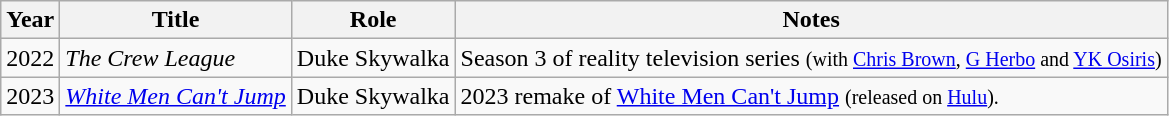<table class="wikitable">
<tr>
<th>Year</th>
<th>Title</th>
<th>Role</th>
<th>Notes</th>
</tr>
<tr>
<td>2022</td>
<td><em>The Crew League</em></td>
<td>Duke Skywalka</td>
<td>Season 3 of reality television series <small>(with <a href='#'>Chris Brown</a>, <a href='#'>G Herbo</a> and <a href='#'>YK Osiris</a>)</small></td>
</tr>
<tr>
<td>2023</td>
<td><em><a href='#'>White Men Can't Jump</a></em></td>
<td>Duke Skywalka</td>
<td>2023 remake of <a href='#'>White Men Can't Jump</a> <small>(released on <a href='#'>Hulu</a>).</small></td>
</tr>
</table>
